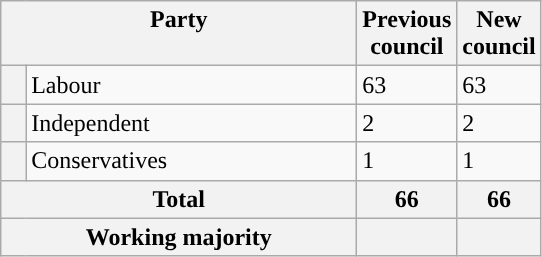<table class="wikitable">
<tr>
<th valign=top colspan="2" style="width: 230px">Party</th>
<th valign=top style="width: 30px">Previous council</th>
<th valign=top style="width: 30px">New council</th>
</tr>
<tr>
<th style="background-color: "></th>
<td>Labour</td>
<td>63</td>
<td>63</td>
</tr>
<tr>
<th style="background-color: "></th>
<td>Independent</td>
<td>2</td>
<td>2</td>
</tr>
<tr>
<th style="background-color: "></th>
<td>Conservatives</td>
<td>1</td>
<td>1</td>
</tr>
<tr>
<th colspan=2>Total</th>
<th style="text-align: center">66</th>
<th colspan=3>66</th>
</tr>
<tr>
<th colspan=2>Working majority</th>
<th></th>
<th></th>
</tr>
</table>
